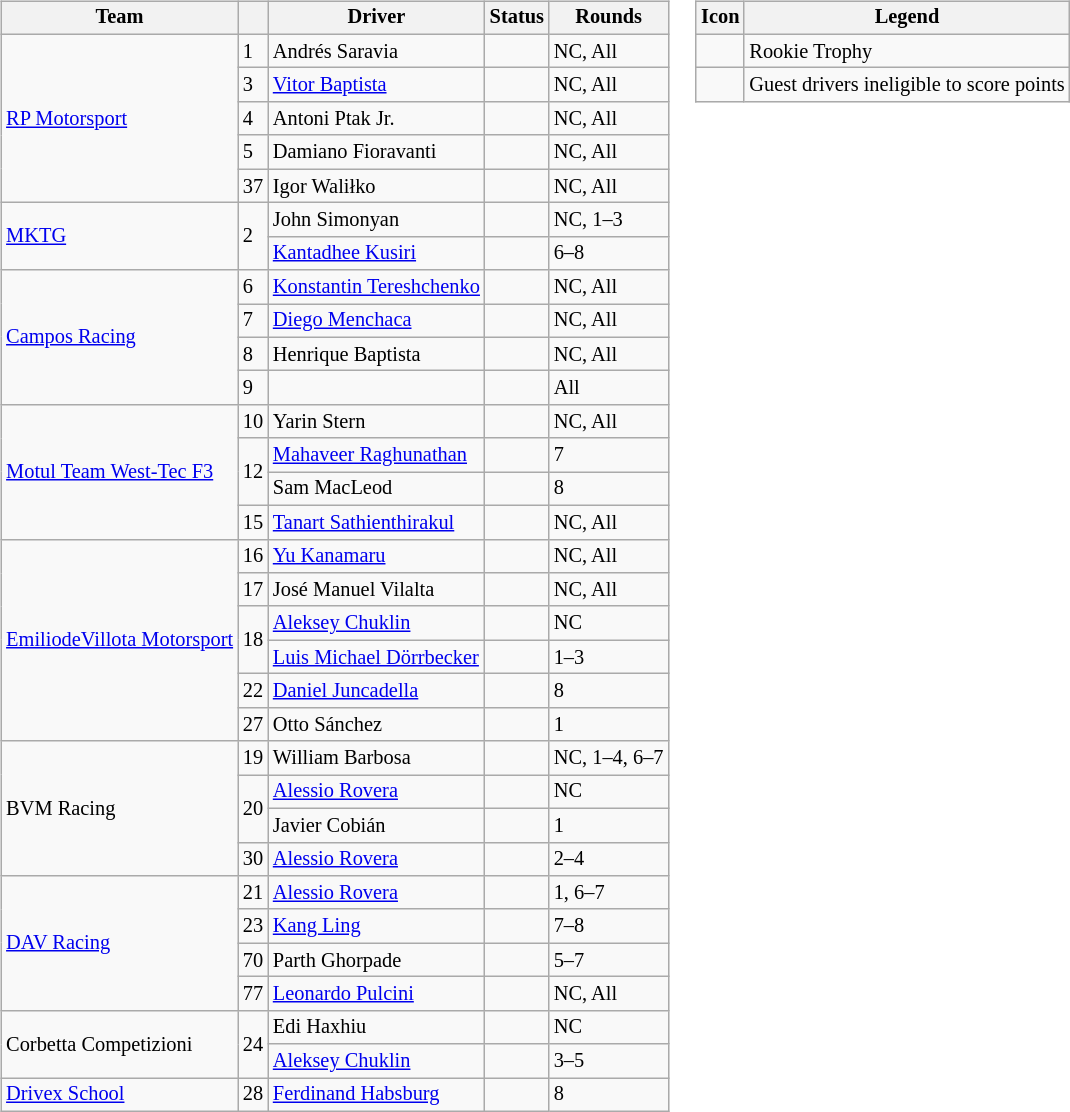<table>
<tr>
<td><br><table class="wikitable" style="font-size: 85%;">
<tr>
<th>Team</th>
<th></th>
<th>Driver</th>
<th>Status</th>
<th>Rounds</th>
</tr>
<tr>
<td rowspan=5> <a href='#'>RP Motorsport</a></td>
<td>1</td>
<td> Andrés Saravia</td>
<td></td>
<td>NC, All</td>
</tr>
<tr>
<td>3</td>
<td> <a href='#'>Vitor Baptista</a></td>
<td></td>
<td>NC, All</td>
</tr>
<tr>
<td>4</td>
<td> Antoni Ptak Jr.</td>
<td align=center></td>
<td>NC, All</td>
</tr>
<tr>
<td>5</td>
<td> Damiano Fioravanti</td>
<td></td>
<td>NC, All</td>
</tr>
<tr>
<td>37</td>
<td> Igor Waliłko</td>
<td align=center></td>
<td>NC, All</td>
</tr>
<tr>
<td rowspan=2> <a href='#'>MKTG</a></td>
<td rowspan=2>2</td>
<td> John Simonyan</td>
<td></td>
<td>NC, 1–3</td>
</tr>
<tr>
<td> <a href='#'>Kantadhee Kusiri</a></td>
<td></td>
<td>6–8</td>
</tr>
<tr>
<td rowspan=4> <a href='#'>Campos Racing</a></td>
<td>6</td>
<td> <a href='#'>Konstantin Tereshchenko</a></td>
<td></td>
<td>NC, All</td>
</tr>
<tr>
<td>7</td>
<td> <a href='#'>Diego Menchaca</a></td>
<td align=center></td>
<td>NC, All</td>
</tr>
<tr>
<td>8</td>
<td> Henrique Baptista</td>
<td></td>
<td>NC, All</td>
</tr>
<tr>
<td>9</td>
<td nowrap> </td>
<td align=center></td>
<td>All</td>
</tr>
<tr>
<td rowspan=4> <a href='#'>Motul Team West-Tec F3</a></td>
<td>10</td>
<td> Yarin Stern</td>
<td></td>
<td>NC, All</td>
</tr>
<tr>
<td rowspan=2>12</td>
<td> <a href='#'>Mahaveer Raghunathan</a></td>
<td align=center></td>
<td>7</td>
</tr>
<tr>
<td> Sam MacLeod</td>
<td align=center></td>
<td>8</td>
</tr>
<tr>
<td>15</td>
<td> <a href='#'>Tanart Sathienthirakul</a></td>
<td></td>
<td>NC, All</td>
</tr>
<tr>
<td rowspan=6 nowrap> <a href='#'>EmiliodeVillota Motorsport</a></td>
<td>16</td>
<td> <a href='#'>Yu Kanamaru</a></td>
<td></td>
<td>NC, All</td>
</tr>
<tr>
<td>17</td>
<td> José Manuel Vilalta</td>
<td align=center></td>
<td>NC, All</td>
</tr>
<tr>
<td rowspan="2">18</td>
<td> <a href='#'>Aleksey Chuklin</a></td>
<td></td>
<td>NC</td>
</tr>
<tr>
<td> <a href='#'>Luis Michael Dörrbecker</a></td>
<td></td>
<td>1–3</td>
</tr>
<tr>
<td>22</td>
<td> <a href='#'>Daniel Juncadella</a></td>
<td align=center></td>
<td>8</td>
</tr>
<tr>
<td>27</td>
<td> Otto Sánchez</td>
<td align=center></td>
<td>1</td>
</tr>
<tr>
<td rowspan=4> BVM Racing</td>
<td>19</td>
<td> William Barbosa</td>
<td></td>
<td>NC, 1–4, 6–7</td>
</tr>
<tr>
<td rowspan="2">20</td>
<td> <a href='#'>Alessio Rovera</a></td>
<td align=center></td>
<td>NC</td>
</tr>
<tr>
<td> Javier Cobián</td>
<td align=center></td>
<td>1</td>
</tr>
<tr>
<td>30</td>
<td> <a href='#'>Alessio Rovera</a></td>
<td align=center></td>
<td>2–4</td>
</tr>
<tr>
<td rowspan=4> <a href='#'>DAV Racing</a></td>
<td>21</td>
<td> <a href='#'>Alessio Rovera</a></td>
<td align=center></td>
<td>1, 6–7</td>
</tr>
<tr>
<td>23</td>
<td> <a href='#'>Kang Ling</a></td>
<td align=center></td>
<td>7–8</td>
</tr>
<tr>
<td>70</td>
<td> Parth Ghorpade</td>
<td align=center></td>
<td>5–7</td>
</tr>
<tr>
<td>77</td>
<td> <a href='#'>Leonardo Pulcini</a></td>
<td align=center></td>
<td>NC, All</td>
</tr>
<tr>
<td rowspan="2"> Corbetta Competizioni</td>
<td rowspan="2">24</td>
<td> Edi Haxhiu</td>
<td></td>
<td>NC</td>
</tr>
<tr>
<td> <a href='#'>Aleksey Chuklin</a></td>
<td></td>
<td>3–5</td>
</tr>
<tr>
<td> <a href='#'>Drivex School</a></td>
<td>28</td>
<td> <a href='#'>Ferdinand Habsburg</a></td>
<td align=center></td>
<td>8</td>
</tr>
</table>
</td>
<td valign="top"><br><table class="wikitable" style="font-size: 85%;">
<tr>
<th>Icon</th>
<th>Legend</th>
</tr>
<tr>
<td align=center></td>
<td>Rookie Trophy</td>
</tr>
<tr>
<td align=center></td>
<td>Guest drivers ineligible to score points</td>
</tr>
</table>
</td>
</tr>
</table>
